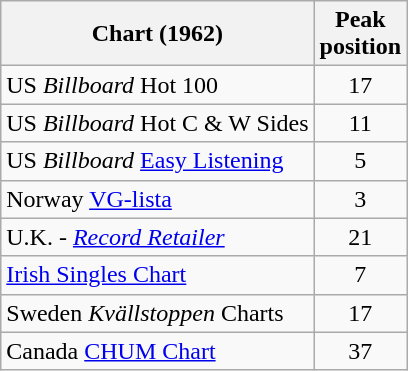<table class="wikitable sortable">
<tr>
<th>Chart (1962)</th>
<th>Peak<br>position</th>
</tr>
<tr>
<td>US <em>Billboard</em> Hot 100</td>
<td align="center">17</td>
</tr>
<tr>
<td>US <em>Billboard</em> Hot C & W Sides</td>
<td align="center">11</td>
</tr>
<tr>
<td>US <em>Billboard</em> <a href='#'>Easy Listening</a></td>
<td align="center">5</td>
</tr>
<tr>
<td>Norway <a href='#'>VG-lista</a></td>
<td align="center">3</td>
</tr>
<tr>
<td>U.K. - <em><a href='#'>Record Retailer</a></em></td>
<td align="center">21</td>
</tr>
<tr>
<td><a href='#'>Irish Singles Chart</a></td>
<td align="center">7</td>
</tr>
<tr>
<td>Sweden <em>Kvällstoppen</em> Charts</td>
<td align="center">17</td>
</tr>
<tr>
<td>Canada <a href='#'>CHUM Chart</a></td>
<td align="center">37</td>
</tr>
</table>
